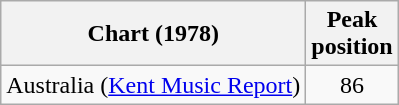<table class="wikitable">
<tr>
<th>Chart (1978)</th>
<th>Peak<br>position</th>
</tr>
<tr>
<td>Australia (<a href='#'>Kent Music Report</a>)</td>
<td style="text-align:center;">86</td>
</tr>
</table>
